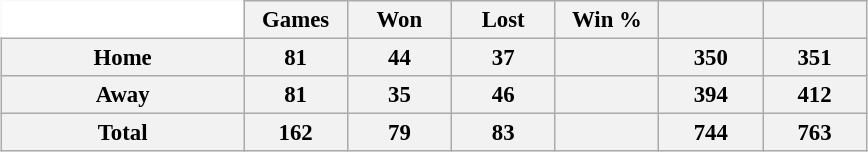<table class="wikitable" style="margin:1em auto; font-size:95%; text-align:center; width:38em; border:0;">
<tr>
<td width="28%" style="background:#fff;border:0;"></td>
<th width="12%">Games</th>
<th width="12%">Won</th>
<th width="12%">Lost</th>
<th width="12%">Win %</th>
<th width="12%"></th>
<th width="12%"></th>
</tr>
<tr>
<th>Home</th>
<th>81</th>
<th>44</th>
<th>37</th>
<th></th>
<th>350</th>
<th>351</th>
</tr>
<tr>
<th>Away</th>
<th>81</th>
<th>35</th>
<th>46</th>
<th></th>
<th>394</th>
<th>412</th>
</tr>
<tr>
<th>Total</th>
<th>162</th>
<th>79</th>
<th>83</th>
<th></th>
<th>744</th>
<th>763</th>
</tr>
</table>
